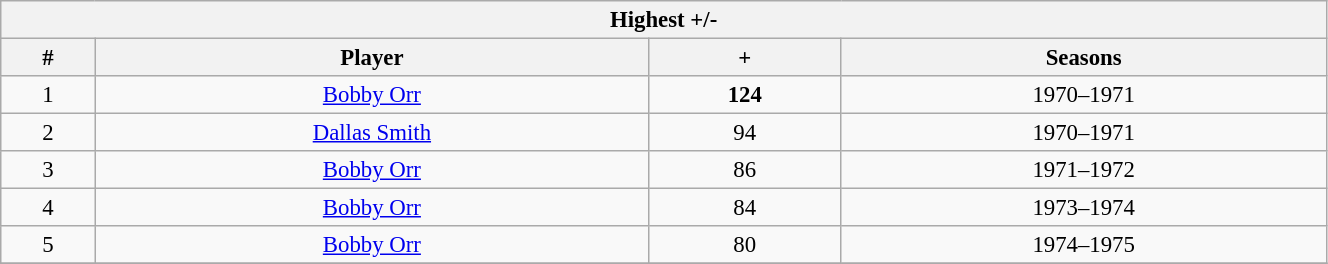<table class="wikitable" style="text-align: center; font-size: 95%" width="70%">
<tr>
<th colspan="4">Highest +/-</th>
</tr>
<tr>
<th>#</th>
<th>Player</th>
<th>+</th>
<th>Seasons</th>
</tr>
<tr>
<td>1</td>
<td><a href='#'>Bobby Orr</a></td>
<td><strong>124</strong></td>
<td>1970–1971</td>
</tr>
<tr>
<td>2</td>
<td><a href='#'>Dallas Smith</a></td>
<td>94</td>
<td>1970–1971</td>
</tr>
<tr>
<td>3</td>
<td><a href='#'>Bobby Orr</a></td>
<td>86</td>
<td>1971–1972</td>
</tr>
<tr>
<td>4</td>
<td><a href='#'>Bobby Orr</a></td>
<td>84</td>
<td>1973–1974</td>
</tr>
<tr>
<td>5</td>
<td><a href='#'>Bobby Orr</a></td>
<td>80</td>
<td>1974–1975</td>
</tr>
<tr>
</tr>
</table>
